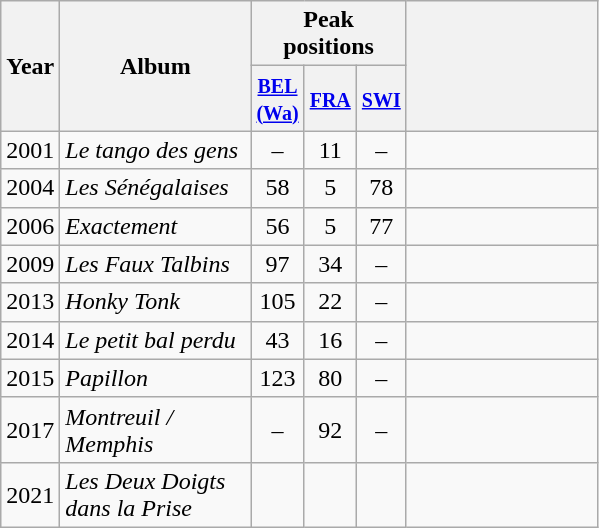<table class="wikitable">
<tr>
<th align="center" rowspan="2" width="10">Year</th>
<th align="center" rowspan="2" width="120">Album</th>
<th align="center" colspan="3" width="30">Peak positions</th>
<th align="center" rowspan="2" width="120"></th>
</tr>
<tr>
<th width="20"><small><a href='#'>BEL <br>(Wa)</a></small><br></th>
<th width="20"><small><a href='#'>FRA</a><br></small></th>
<th width="20"><small><a href='#'>SWI</a></small><br></th>
</tr>
<tr>
<td align="center">2001</td>
<td><em>Le tango des gens</em></td>
<td align="center">–</td>
<td align="center">11</td>
<td align="center">–</td>
<td align="center"></td>
</tr>
<tr>
<td align="center">2004</td>
<td><em>Les Sénégalaises</em></td>
<td align="center">58</td>
<td align="center">5</td>
<td align="center">78</td>
<td align="center"></td>
</tr>
<tr>
<td align="center">2006</td>
<td><em>Exactement</em></td>
<td align="center">56</td>
<td align="center">5</td>
<td align="center">77</td>
<td align="center"></td>
</tr>
<tr>
<td align="center">2009</td>
<td><em>Les Faux Talbins</em></td>
<td align="center">97</td>
<td align="center">34</td>
<td align="center">–</td>
<td align="center"></td>
</tr>
<tr>
<td align="center">2013</td>
<td><em>Honky Tonk</em></td>
<td align="center">105</td>
<td align="center">22</td>
<td align="center">–</td>
<td align="center"></td>
</tr>
<tr>
<td align="center">2014</td>
<td><em>Le petit bal perdu</em></td>
<td align="center">43</td>
<td align="center">16</td>
<td align="center">–</td>
<td align="center"></td>
</tr>
<tr>
<td align="center">2015</td>
<td><em>Papillon</em></td>
<td align="center">123</td>
<td align="center">80</td>
<td align="center">–</td>
<td align="center"></td>
</tr>
<tr>
<td align="center">2017</td>
<td><em>Montreuil / Memphis</em></td>
<td align="center">–</td>
<td align="center">92<br></td>
<td align="center">–</td>
<td align="center"></td>
</tr>
<tr>
<td>2021</td>
<td><em>Les Deux Doigts dans la Prise</em></td>
<td></td>
<td></td>
<td></td>
<td></td>
</tr>
</table>
